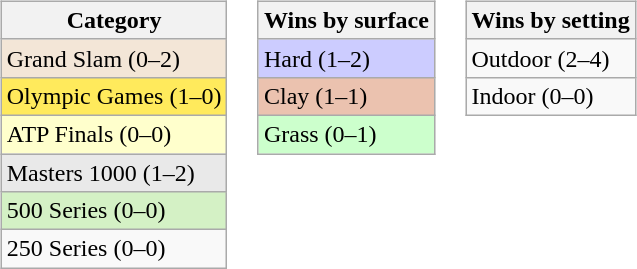<table>
<tr>
<td valign=top><br><table class=wikitable>
<tr>
<th>Category</th>
</tr>
<tr style="background:#f3e6d7;">
<td>Grand Slam (0–2)</td>
</tr>
<tr bgcolor=ffea5c>
<td>Olympic Games (1–0)</td>
</tr>
<tr style="background:#ffc;">
<td>ATP Finals (0–0)</td>
</tr>
<tr style="background:#e9e9e9;">
<td>Masters 1000 (1–2)</td>
</tr>
<tr style="background:#d4f1c5;">
<td>500 Series (0–0)</td>
</tr>
<tr>
<td>250 Series (0–0)</td>
</tr>
</table>
</td>
<td valign=top><br><table class=wikitable>
<tr>
<th>Wins by surface</th>
</tr>
<tr style="background:#ccf;">
<td>Hard (1–2)</td>
</tr>
<tr style="background:#ebc2af;">
<td>Clay (1–1)</td>
</tr>
<tr style="background:#cfc;">
<td>Grass (0–1)</td>
</tr>
</table>
</td>
<td valign=top><br><table class=wikitable>
<tr>
<th>Wins by setting</th>
</tr>
<tr>
<td>Outdoor (2–4)</td>
</tr>
<tr>
<td>Indoor (0–0)</td>
</tr>
</table>
</td>
</tr>
</table>
